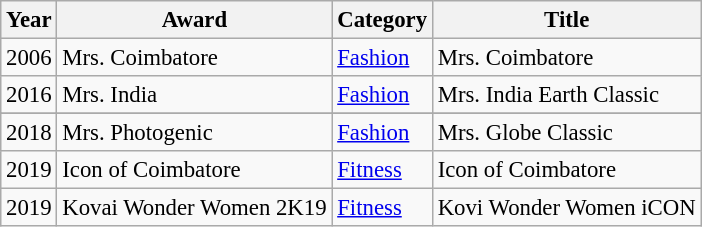<table class="wikitable mw-collapsible" style="font-size: 95%;">
<tr>
<th scope="col">Year</th>
<th scope="col">Award</th>
<th scope="col">Category</th>
<th scope="col">Title</th>
</tr>
<tr>
<td>2006</td>
<td>Mrs. Coimbatore</td>
<td><a href='#'>Fashion</a></td>
<td>Mrs. Coimbatore</td>
</tr>
<tr>
<td>2016</td>
<td>Mrs. India</td>
<td><a href='#'>Fashion</a></td>
<td>Mrs. India Earth Classic</td>
</tr>
<tr>
</tr>
<tr>
<td>2018</td>
<td>Mrs. Photogenic</td>
<td><a href='#'>Fashion</a></td>
<td>Mrs. Globe Classic</td>
</tr>
<tr>
<td>2019</td>
<td>Icon of Coimbatore</td>
<td><a href='#'>Fitness</a></td>
<td>Icon of Coimbatore</td>
</tr>
<tr>
<td>2019</td>
<td>Kovai Wonder Women 2K19</td>
<td><a href='#'>Fitness</a></td>
<td>Kovi Wonder Women iCON</td>
</tr>
</table>
